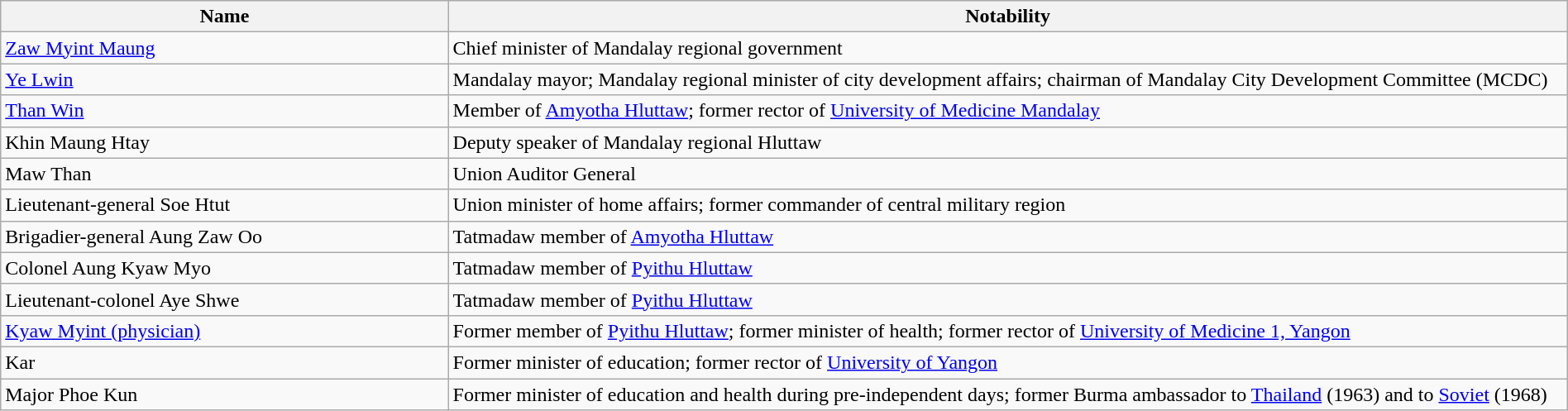<table width=100% class="wikitable">
<tr>
<th width=20%>Name</th>
<th width=50%>Notability</th>
</tr>
<tr>
<td><a href='#'>Zaw Myint Maung</a></td>
<td>Chief minister of Mandalay regional government</td>
</tr>
<tr>
<td><a href='#'>Ye Lwin</a></td>
<td>Mandalay mayor; Mandalay regional minister of city development affairs; chairman of Mandalay City Development Committee (MCDC)</td>
</tr>
<tr>
<td><a href='#'>Than Win</a></td>
<td>Member of <a href='#'>Amyotha Hluttaw</a>; former rector of <a href='#'>University of Medicine Mandalay</a></td>
</tr>
<tr>
<td>Khin Maung Htay</td>
<td>Deputy speaker of Mandalay regional Hluttaw</td>
</tr>
<tr>
<td>Maw Than</td>
<td>Union Auditor General</td>
</tr>
<tr>
<td>Lieutenant-general Soe Htut</td>
<td>Union minister of home affairs; former commander of central military region</td>
</tr>
<tr>
<td>Brigadier-general Aung Zaw Oo</td>
<td>Tatmadaw member of <a href='#'>Amyotha Hluttaw</a></td>
</tr>
<tr>
<td>Colonel Aung Kyaw Myo</td>
<td>Tatmadaw member of <a href='#'>Pyithu Hluttaw</a></td>
</tr>
<tr>
<td>Lieutenant-colonel Aye Shwe</td>
<td>Tatmadaw member of <a href='#'>Pyithu Hluttaw</a></td>
</tr>
<tr>
<td><a href='#'>Kyaw Myint (physician)</a></td>
<td>Former member of <a href='#'>Pyithu Hluttaw</a>; former minister of health; former rector of <a href='#'>University of Medicine 1, Yangon</a></td>
</tr>
<tr>
<td>Kar</td>
<td>Former minister of education; former rector of <a href='#'>University of Yangon</a></td>
</tr>
<tr>
<td>Major Phoe Kun</td>
<td>Former minister of education and health during pre-independent days; former Burma ambassador to <a href='#'>Thailand</a> (1963) and to <a href='#'>Soviet</a> (1968)</td>
</tr>
</table>
